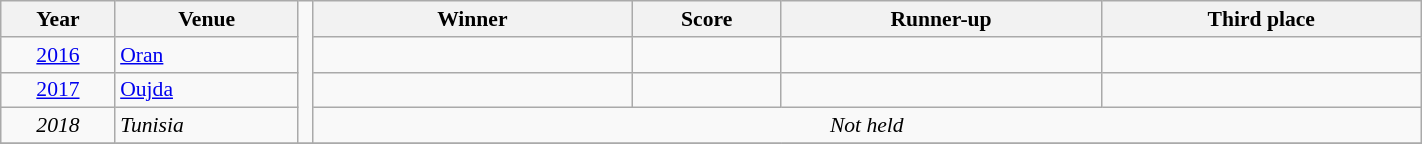<table class="wikitable" style="font-size:90%; width: 75%; text-align: center;">
<tr>
<th width=60>Year</th>
<th width=100>Venue</th>
<td style="width:1%;" rowspan="4"></td>
<th width=180>Winner</th>
<th width=80>Score</th>
<th width=180>Runner-up</th>
<th width=180>Third place</th>
</tr>
<tr>
<td align=center><a href='#'>2016</a></td>
<td align=left> <a href='#'>Oran</a></td>
<td><strong></strong></td>
<td></td>
<td></td>
<td></td>
</tr>
<tr>
<td align=center><a href='#'>2017</a></td>
<td align=left> <a href='#'>Oujda</a></td>
<td><strong></strong></td>
<td></td>
<td></td>
<td></td>
</tr>
<tr>
<td align=center><em>2018</em></td>
<td align=left> <em>Tunisia</em></td>
<td colspan=4><em>Not held</em></td>
</tr>
<tr>
</tr>
</table>
